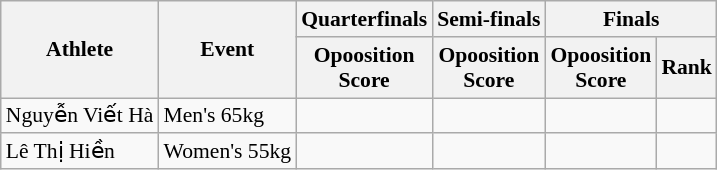<table class="wikitable" style="font-size: 90%">
<tr>
<th rowspan="2">Athlete</th>
<th rowspan="2">Event</th>
<th>Quarterfinals</th>
<th>Semi-finals</th>
<th colspan="2">Finals</th>
</tr>
<tr>
<th>Opoosition<br>Score</th>
<th>Opoosition<br>Score</th>
<th>Opoosition<br>Score</th>
<th>Rank</th>
</tr>
<tr align="center">
<td align="left">Nguyễn Viết Hà</td>
<td align="left">Men's 65kg</td>
<td><br></td>
<td></td>
<td></td>
<td></td>
</tr>
<tr align="center">
<td align="left">Lê Thị Hiền</td>
<td align="left">Women's 55kg</td>
<td></td>
<td></td>
<td></td>
<td></td>
</tr>
</table>
